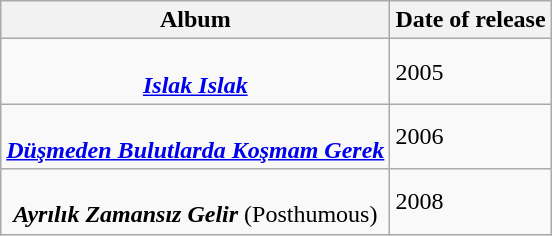<table class="wikitable">
<tr>
<th>Album</th>
<th>Date of release</th>
</tr>
<tr>
<td style="text-align: center;"><br><strong><em><a href='#'>Islak Islak</a></em></strong></td>
<td style="white-space: nowrap;">2005</td>
</tr>
<tr>
<td style="text-align: center;"><br><strong><em><a href='#'>Düşmeden Bulutlarda Koşmam Gerek</a></em></strong></td>
<td style="white-space: nowrap;">2006</td>
</tr>
<tr>
<td style="text-align: center;"><br><strong><em>Ayrılık Zamansız Gelir</em></strong> (Posthumous)</td>
<td style="white-space: nowrap;">2008</td>
</tr>
</table>
